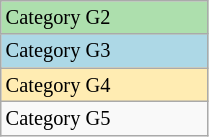<table class="wikitable" style="font-size:85%" width=11%>
<tr bgcolor="#ADDFAD">
<td>Category G2</td>
</tr>
<tr bgcolor="lightblue">
<td>Category G3</td>
</tr>
<tr bgcolor=#ffecb2>
<td>Category G4</td>
</tr>
<tr>
<td>Category G5</td>
</tr>
</table>
